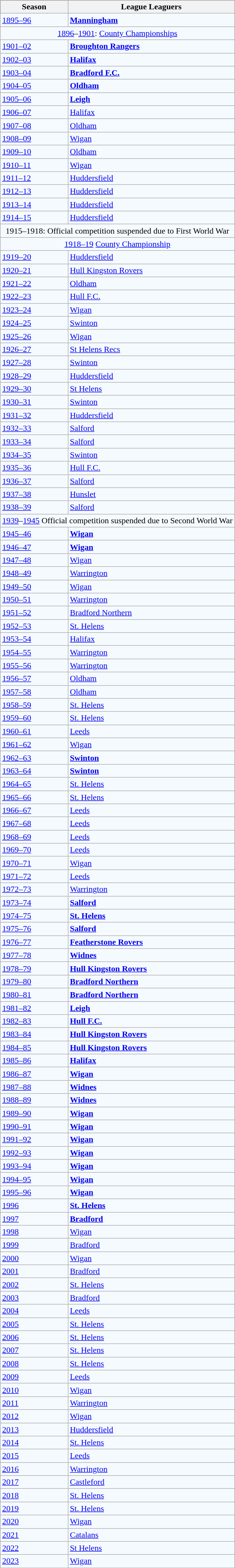<table class="wikitable" style="text-align: left; background:#f5faff;">
<tr style="background:black;">
<th rowspan=2 style="color:black;">Season</th>
</tr>
<tr style="background:white;">
<th style="color:black;" "width:200px">League Leaguers</th>
</tr>
<tr>
<td><a href='#'>1895–96</a></td>
<td> <strong><a href='#'>Manningham</a></strong></td>
</tr>
<tr>
<td colspan="2" style="text-align:center;"><a href='#'>1896</a>–<a href='#'>1901</a>: <a href='#'>County Championships</a></td>
</tr>
<tr>
<td><a href='#'>1901–02</a></td>
<td> <strong><a href='#'>Broughton Rangers</a></strong></td>
</tr>
<tr>
<td><a href='#'>1902–03</a></td>
<td> <strong><a href='#'>Halifax</a></strong></td>
</tr>
<tr>
<td><a href='#'>1903–04</a></td>
<td> <strong><a href='#'>Bradford F.C.</a></strong></td>
</tr>
<tr>
<td><a href='#'>1904–05</a></td>
<td> <strong><a href='#'>Oldham</a></strong></td>
</tr>
<tr>
<td><a href='#'>1905–06</a></td>
<td> <strong><a href='#'>Leigh</a></strong></td>
</tr>
<tr>
<td><a href='#'>1906–07</a></td>
<td> <a href='#'>Halifax</a></td>
</tr>
<tr>
<td><a href='#'>1907–08</a></td>
<td> <a href='#'>Oldham</a></td>
</tr>
<tr>
<td><a href='#'>1908–09</a></td>
<td> <a href='#'>Wigan</a></td>
</tr>
<tr>
<td><a href='#'>1909–10</a></td>
<td> <a href='#'>Oldham</a></td>
</tr>
<tr>
<td><a href='#'>1910–11</a></td>
<td> <a href='#'>Wigan</a></td>
</tr>
<tr>
<td><a href='#'>1911–12</a></td>
<td> <a href='#'>Huddersfield</a></td>
</tr>
<tr>
<td><a href='#'>1912–13</a></td>
<td> <a href='#'>Huddersfield</a></td>
</tr>
<tr>
<td><a href='#'>1913–14</a></td>
<td> <a href='#'>Huddersfield</a></td>
</tr>
<tr>
<td><a href='#'>1914–15</a></td>
<td> <a href='#'>Huddersfield</a></td>
</tr>
<tr>
<td colspan="2" style="text-align:center;">1915–1918: Official competition suspended due to First World War</td>
</tr>
<tr>
<td colspan="2" style="text-align:center;"><a href='#'>1918–19</a> <a href='#'>County Championship</a></td>
</tr>
<tr>
<td><a href='#'>1919–20</a></td>
<td> <a href='#'>Huddersfield</a></td>
</tr>
<tr>
<td><a href='#'>1920–21</a></td>
<td> <a href='#'>Hull Kingston Rovers</a></td>
</tr>
<tr>
<td><a href='#'>1921–22</a></td>
<td> <a href='#'>Oldham</a></td>
</tr>
<tr>
<td><a href='#'>1922–23</a></td>
<td> <a href='#'>Hull F.C.</a></td>
</tr>
<tr>
<td><a href='#'>1923–24</a></td>
<td> <a href='#'>Wigan</a></td>
</tr>
<tr>
<td><a href='#'>1924–25</a></td>
<td> <a href='#'>Swinton</a></td>
</tr>
<tr>
<td><a href='#'>1925–26</a></td>
<td> <a href='#'>Wigan</a></td>
</tr>
<tr>
<td><a href='#'>1926–27</a></td>
<td> <a href='#'>St Helens Recs</a></td>
</tr>
<tr>
<td><a href='#'>1927–28</a></td>
<td> <a href='#'>Swinton</a></td>
</tr>
<tr>
<td><a href='#'>1928–29</a></td>
<td> <a href='#'>Huddersfield</a></td>
</tr>
<tr>
<td><a href='#'>1929–30</a></td>
<td> <a href='#'>St Helens</a></td>
</tr>
<tr>
<td><a href='#'>1930–31</a></td>
<td> <a href='#'>Swinton</a></td>
</tr>
<tr>
<td><a href='#'>1931–32</a></td>
<td> <a href='#'>Huddersfield</a></td>
</tr>
<tr>
<td><a href='#'>1932–33</a></td>
<td> <a href='#'>Salford</a></td>
</tr>
<tr>
<td><a href='#'>1933–34</a></td>
<td> <a href='#'>Salford</a></td>
</tr>
<tr>
<td><a href='#'>1934–35</a></td>
<td> <a href='#'>Swinton</a></td>
</tr>
<tr>
<td><a href='#'>1935–36</a></td>
<td> <a href='#'>Hull F.C.</a></td>
</tr>
<tr>
<td><a href='#'>1936–37</a></td>
<td> <a href='#'>Salford</a></td>
</tr>
<tr>
<td><a href='#'>1937–38</a></td>
<td> <a href='#'>Hunslet</a></td>
</tr>
<tr>
<td><a href='#'>1938–39</a></td>
<td> <a href='#'>Salford</a></td>
</tr>
<tr>
<td colspan="2" style="text-align:center;"><a href='#'>1939</a>–<a href='#'>1945</a> Official competition suspended due to Second World War</td>
</tr>
<tr>
<td><a href='#'>1945–46</a></td>
<td> <strong><a href='#'>Wigan</a></strong></td>
</tr>
<tr>
<td><a href='#'>1946–47</a></td>
<td> <strong><a href='#'>Wigan</a></strong></td>
</tr>
<tr>
<td><a href='#'>1947–48</a></td>
<td> <a href='#'>Wigan</a></td>
</tr>
<tr>
<td><a href='#'>1948–49</a></td>
<td> <a href='#'>Warrington</a></td>
</tr>
<tr>
<td><a href='#'>1949–50</a></td>
<td> <a href='#'>Wigan</a></td>
</tr>
<tr>
<td><a href='#'>1950–51</a></td>
<td> <a href='#'>Warrington</a></td>
</tr>
<tr>
<td><a href='#'>1951–52</a></td>
<td> <a href='#'>Bradford Northern</a></td>
</tr>
<tr>
<td><a href='#'>1952–53</a></td>
<td> <a href='#'>St. Helens</a></td>
</tr>
<tr>
<td><a href='#'>1953–54</a></td>
<td> <a href='#'>Halifax</a></td>
</tr>
<tr>
<td><a href='#'>1954–55</a></td>
<td> <a href='#'>Warrington</a></td>
</tr>
<tr>
<td><a href='#'>1955–56</a></td>
<td> <a href='#'>Warrington</a></td>
</tr>
<tr>
<td><a href='#'>1956–57</a></td>
<td> <a href='#'>Oldham</a></td>
</tr>
<tr>
<td><a href='#'>1957–58</a></td>
<td> <a href='#'>Oldham</a></td>
</tr>
<tr>
<td><a href='#'>1958–59</a></td>
<td> <a href='#'>St. Helens</a></td>
</tr>
<tr>
<td><a href='#'>1959–60</a></td>
<td> <a href='#'>St. Helens</a></td>
</tr>
<tr>
<td><a href='#'>1960–61</a></td>
<td> <a href='#'>Leeds</a></td>
</tr>
<tr>
<td><a href='#'>1961–62</a></td>
<td> <a href='#'>Wigan</a></td>
</tr>
<tr>
<td><a href='#'>1962–63</a></td>
<td> <strong><a href='#'>Swinton</a></strong></td>
</tr>
<tr>
<td><a href='#'>1963–64</a></td>
<td> <strong><a href='#'>Swinton</a></strong></td>
</tr>
<tr>
<td><a href='#'>1964–65</a></td>
<td> <a href='#'>St. Helens</a></td>
</tr>
<tr>
<td><a href='#'>1965–66</a></td>
<td> <a href='#'>St. Helens</a></td>
</tr>
<tr>
<td><a href='#'>1966–67</a></td>
<td> <a href='#'>Leeds</a></td>
</tr>
<tr>
<td><a href='#'>1967–68</a></td>
<td> <a href='#'>Leeds</a></td>
</tr>
<tr>
<td><a href='#'>1968–69</a></td>
<td> <a href='#'>Leeds</a></td>
</tr>
<tr>
<td><a href='#'>1969–70</a></td>
<td> <a href='#'>Leeds</a></td>
</tr>
<tr>
<td><a href='#'>1970–71</a></td>
<td> <a href='#'>Wigan</a></td>
</tr>
<tr>
<td><a href='#'>1971–72</a></td>
<td> <a href='#'>Leeds</a></td>
</tr>
<tr>
<td><a href='#'>1972–73</a></td>
<td> <a href='#'>Warrington</a></td>
</tr>
<tr>
<td><a href='#'>1973–74</a></td>
<td> <strong><a href='#'>Salford</a></strong></td>
</tr>
<tr>
<td><a href='#'>1974–75</a></td>
<td> <strong><a href='#'>St. Helens</a></strong></td>
</tr>
<tr>
<td><a href='#'>1975–76</a></td>
<td> <strong><a href='#'>Salford</a></strong></td>
</tr>
<tr>
<td><a href='#'>1976–77</a></td>
<td> <strong><a href='#'>Featherstone Rovers</a></strong></td>
</tr>
<tr>
<td><a href='#'>1977–78</a></td>
<td> <strong><a href='#'>Widnes</a></strong></td>
</tr>
<tr>
<td><a href='#'>1978–79</a></td>
<td> <strong><a href='#'>Hull Kingston Rovers</a></strong></td>
</tr>
<tr>
<td><a href='#'>1979–80</a></td>
<td> <strong><a href='#'>Bradford Northern</a></strong></td>
</tr>
<tr>
<td><a href='#'>1980–81</a></td>
<td> <strong><a href='#'>Bradford Northern</a></strong></td>
</tr>
<tr>
<td><a href='#'>1981–82</a></td>
<td> <strong><a href='#'>Leigh</a></strong></td>
</tr>
<tr>
<td><a href='#'>1982–83</a></td>
<td> <strong><a href='#'>Hull F.C.</a></strong></td>
</tr>
<tr>
<td><a href='#'>1983–84</a></td>
<td> <strong><a href='#'>Hull Kingston Rovers</a></strong></td>
</tr>
<tr>
<td><a href='#'>1984–85</a></td>
<td> <strong><a href='#'>Hull Kingston Rovers</a></strong></td>
</tr>
<tr>
<td><a href='#'>1985–86</a></td>
<td> <strong><a href='#'>Halifax</a></strong></td>
</tr>
<tr>
<td><a href='#'>1986–87</a></td>
<td> <strong><a href='#'>Wigan</a></strong></td>
</tr>
<tr>
<td><a href='#'>1987–88</a></td>
<td> <strong><a href='#'>Widnes</a></strong></td>
</tr>
<tr>
<td><a href='#'>1988–89</a></td>
<td> <strong><a href='#'>Widnes</a></strong></td>
</tr>
<tr>
<td><a href='#'>1989–90</a></td>
<td> <strong><a href='#'>Wigan</a></strong></td>
</tr>
<tr>
<td><a href='#'>1990–91</a></td>
<td> <strong><a href='#'>Wigan</a></strong></td>
</tr>
<tr>
<td><a href='#'>1991–92</a></td>
<td> <strong><a href='#'>Wigan</a></strong></td>
</tr>
<tr>
<td><a href='#'>1992–93</a></td>
<td> <strong><a href='#'>Wigan</a></strong></td>
</tr>
<tr>
<td><a href='#'>1993–94</a></td>
<td> <strong><a href='#'>Wigan</a></strong></td>
</tr>
<tr>
<td><a href='#'>1994–95</a></td>
<td> <strong><a href='#'>Wigan</a></strong></td>
</tr>
<tr>
<td><a href='#'>1995–96</a></td>
<td> <strong><a href='#'>Wigan</a></strong></td>
</tr>
<tr style="background:#f5faff;">
<td><a href='#'>1996</a></td>
<td> <strong><a href='#'>St. Helens</a></strong></td>
</tr>
<tr style="background:#f5faff;">
<td><a href='#'>1997</a></td>
<td> <strong><a href='#'>Bradford</a></strong></td>
</tr>
<tr style="background:#f5faff;">
<td><a href='#'>1998</a></td>
<td> <a href='#'>Wigan</a></td>
</tr>
<tr style="background:#f5faff;">
<td><a href='#'>1999</a></td>
<td> <a href='#'>Bradford</a></td>
</tr>
<tr style="background:#f5faff;">
<td><a href='#'>2000</a></td>
<td> <a href='#'>Wigan</a></td>
</tr>
<tr style="background:#f5faff;">
<td><a href='#'>2001</a></td>
<td> <a href='#'>Bradford</a></td>
</tr>
<tr style="background:#f5faff;">
<td><a href='#'>2002</a></td>
<td> <a href='#'>St. Helens</a></td>
</tr>
<tr style="background:#f5faff;">
<td><a href='#'>2003</a></td>
<td> <a href='#'>Bradford</a></td>
</tr>
<tr style="background:#f5faff;">
<td><a href='#'>2004</a></td>
<td> <a href='#'>Leeds</a></td>
</tr>
<tr style="background:#f5faff;">
<td><a href='#'>2005</a></td>
<td> <a href='#'>St. Helens</a></td>
</tr>
<tr style="background:#f5faff;">
<td><a href='#'>2006</a></td>
<td> <a href='#'>St. Helens</a></td>
</tr>
<tr style="background:#f5faff;">
<td><a href='#'>2007</a></td>
<td> <a href='#'>St. Helens</a></td>
</tr>
<tr style="background:#f5faff;">
<td><a href='#'>2008</a></td>
<td> <a href='#'>St. Helens</a></td>
</tr>
<tr style="background:#f5faff;">
<td><a href='#'>2009</a></td>
<td> <a href='#'>Leeds</a></td>
</tr>
<tr style="background:#f5faff;">
<td><a href='#'>2010</a></td>
<td> <a href='#'>Wigan</a></td>
</tr>
<tr style="background:#f5faff;">
<td><a href='#'>2011</a></td>
<td> <a href='#'>Warrington</a></td>
</tr>
<tr style="background:#f5faff;">
<td><a href='#'>2012</a></td>
<td> <a href='#'>Wigan</a></td>
</tr>
<tr style="background:#f5faff;">
<td><a href='#'>2013</a></td>
<td> <a href='#'>Huddersfield</a></td>
</tr>
<tr style="background:#f5faff;">
<td><a href='#'>2014</a></td>
<td> <a href='#'>St. Helens</a></td>
</tr>
<tr style="background:#f5faff;">
<td><a href='#'>2015</a></td>
<td> <a href='#'>Leeds</a></td>
</tr>
<tr style="background:#f5faff;">
<td><a href='#'>2016</a></td>
<td> <a href='#'>Warrington</a></td>
</tr>
<tr style="background:#f5faff;">
<td><a href='#'>2017</a></td>
<td> <a href='#'>Castleford</a></td>
</tr>
<tr style="background:#f5faff;">
<td><a href='#'>2018</a></td>
<td> <a href='#'>St. Helens</a></td>
</tr>
<tr style="background:#f5faff;">
<td><a href='#'>2019</a></td>
<td> <a href='#'>St. Helens</a></td>
</tr>
<tr style="background:#f5faff;">
<td><a href='#'>2020</a></td>
<td> <a href='#'>Wigan</a></td>
</tr>
<tr style="background:#f5faff;">
<td><a href='#'>2021</a></td>
<td> <a href='#'>Catalans</a></td>
</tr>
<tr style="background:#f5faff;">
<td><a href='#'>2022</a></td>
<td> <a href='#'>St Helens</a></td>
</tr>
<tr style="background:#f5faff;">
<td><a href='#'>2023</a></td>
<td> <a href='#'>Wigan</a></td>
</tr>
</table>
